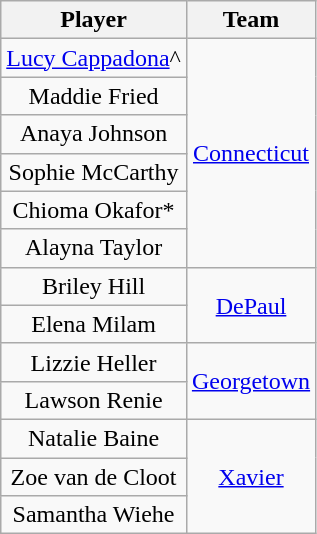<table class="wikitable" style="text-align: center;">
<tr>
<th>Player</th>
<th>Team</th>
</tr>
<tr>
<td><a href='#'>Lucy Cappadona</a>^</td>
<td rowspan=6><a href='#'>Connecticut</a></td>
</tr>
<tr>
<td>Maddie Fried</td>
</tr>
<tr>
<td>Anaya Johnson</td>
</tr>
<tr>
<td>Sophie McCarthy</td>
</tr>
<tr>
<td>Chioma Okafor*</td>
</tr>
<tr>
<td>Alayna Taylor</td>
</tr>
<tr>
<td>Briley Hill</td>
<td rowspan=2><a href='#'>DePaul</a></td>
</tr>
<tr>
<td>Elena Milam</td>
</tr>
<tr>
<td>Lizzie Heller</td>
<td rowspan=2><a href='#'>Georgetown</a></td>
</tr>
<tr>
<td>Lawson Renie</td>
</tr>
<tr>
<td>Natalie Baine</td>
<td rowspan=3><a href='#'>Xavier</a></td>
</tr>
<tr>
<td>Zoe van de Cloot</td>
</tr>
<tr>
<td>Samantha Wiehe</td>
</tr>
</table>
